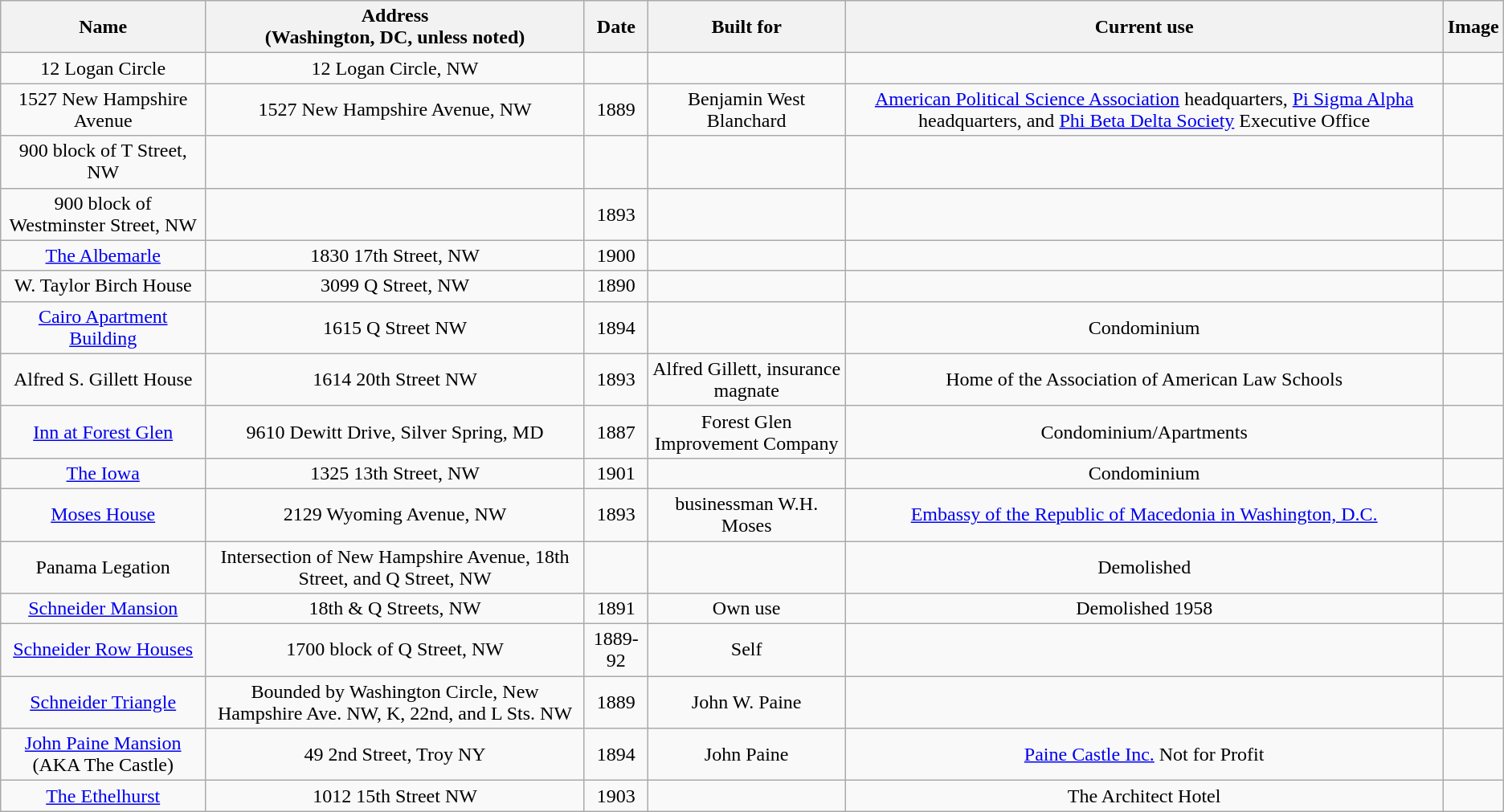<table class="wikitable sortable" style="text-align:center;">
<tr>
<th>Name</th>
<th>Address<br>(Washington, DC, unless noted)</th>
<th>Date</th>
<th>Built for</th>
<th>Current use</th>
<th class="unsortable">Image</th>
</tr>
<tr>
<td>12 Logan Circle</td>
<td>12 Logan Circle, NW</td>
<td></td>
<td></td>
<td></td>
<td></td>
</tr>
<tr>
<td>1527 New Hampshire Avenue</td>
<td>1527 New Hampshire Avenue, NW</td>
<td>1889</td>
<td>Benjamin West Blanchard</td>
<td><a href='#'>American Political Science Association</a> headquarters, <a href='#'>Pi Sigma Alpha</a> headquarters, and <a href='#'>Phi Beta Delta Society</a> Executive Office</td>
<td></td>
</tr>
<tr>
<td>900 block of T Street, NW</td>
<td></td>
<td></td>
<td></td>
<td></td>
<td></td>
</tr>
<tr>
<td>900 block of Westminster Street, NW</td>
<td></td>
<td>1893</td>
<td></td>
<td></td>
<td></td>
</tr>
<tr>
<td><a href='#'>The Albemarle</a></td>
<td>1830 17th Street, NW</td>
<td>1900</td>
<td></td>
<td></td>
<td></td>
</tr>
<tr>
<td>W. Taylor Birch House</td>
<td>3099 Q Street, NW</td>
<td>1890</td>
<td></td>
<td></td>
<td></td>
</tr>
<tr>
<td><a href='#'>Cairo Apartment Building</a></td>
<td>1615 Q Street NW</td>
<td>1894</td>
<td></td>
<td>Condominium</td>
<td></td>
</tr>
<tr>
<td>Alfred S. Gillett House</td>
<td>1614 20th Street NW</td>
<td>1893</td>
<td>Alfred Gillett, insurance magnate</td>
<td>Home of the Association of American Law Schools</td>
<td></td>
</tr>
<tr>
<td><a href='#'>Inn at Forest Glen</a></td>
<td>9610 Dewitt Drive, Silver Spring, MD</td>
<td>1887</td>
<td>Forest Glen Improvement Company</td>
<td>Condominium/Apartments</td>
<td></td>
</tr>
<tr>
<td><a href='#'>The Iowa</a></td>
<td>1325 13th Street, NW</td>
<td>1901</td>
<td></td>
<td>Condominium</td>
<td><br></td>
</tr>
<tr>
<td><a href='#'>Moses House</a></td>
<td>2129 Wyoming Avenue, NW</td>
<td>1893</td>
<td>businessman W.H. Moses</td>
<td><a href='#'>Embassy of the Republic of Macedonia in Washington, D.C.</a></td>
<td></td>
</tr>
<tr>
<td>Panama Legation</td>
<td>Intersection of New Hampshire Avenue, 18th Street, and Q Street, NW</td>
<td></td>
<td></td>
<td>Demolished</td>
<td></td>
</tr>
<tr>
<td><a href='#'>Schneider Mansion</a></td>
<td>18th & Q Streets, NW</td>
<td>1891</td>
<td>Own use</td>
<td>Demolished 1958</td>
<td></td>
</tr>
<tr>
<td><a href='#'>Schneider Row Houses</a></td>
<td>1700 block of Q Street, NW</td>
<td>1889-92</td>
<td>Self</td>
<td></td>
<td></td>
</tr>
<tr>
<td><a href='#'>Schneider Triangle</a></td>
<td>Bounded by Washington Circle, New Hampshire Ave. NW, K, 22nd, and L Sts. NW</td>
<td>1889</td>
<td>John W. Paine</td>
<td></td>
<td></td>
</tr>
<tr>
<td><a href='#'>John Paine Mansion</a> (AKA The Castle)</td>
<td>49 2nd Street, Troy NY</td>
<td>1894</td>
<td>John Paine</td>
<td><a href='#'>Paine Castle Inc.</a> Not for Profit </td>
<td></td>
</tr>
<tr>
<td><a href='#'>The Ethelhurst</a></td>
<td>1012 15th Street NW</td>
<td>1903</td>
<td></td>
<td>The Architect Hotel</td>
<td></td>
</tr>
</table>
